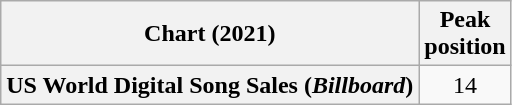<table class="wikitable plainrowheaders" style="text-align:center">
<tr>
<th scope="col">Chart (2021)</th>
<th scope="col">Peak<br>position</th>
</tr>
<tr>
<th scope="row">US World Digital Song Sales (<em>Billboard</em>)</th>
<td>14</td>
</tr>
</table>
